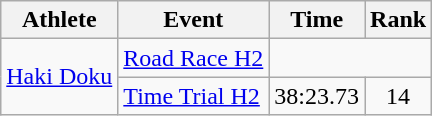<table class=wikitable>
<tr>
<th>Athlete</th>
<th>Event</th>
<th>Time</th>
<th>Rank</th>
</tr>
<tr align=center>
<td align=left rowspan=2><a href='#'>Haki Doku</a></td>
<td align=left><a href='#'>Road Race H2</a></td>
<td colspan=2></td>
</tr>
<tr align=center>
<td align=left><a href='#'>Time Trial H2</a></td>
<td>38:23.73</td>
<td>14</td>
</tr>
</table>
